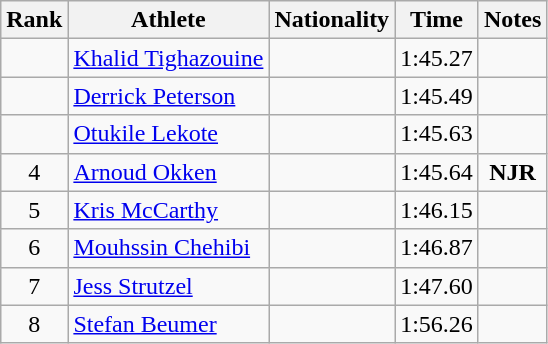<table class="wikitable sortable" style="text-align:center">
<tr>
<th>Rank</th>
<th>Athlete</th>
<th>Nationality</th>
<th>Time</th>
<th>Notes</th>
</tr>
<tr>
<td></td>
<td align=left><a href='#'>Khalid Tighazouine</a></td>
<td align=left></td>
<td>1:45.27</td>
<td></td>
</tr>
<tr>
<td></td>
<td align=left><a href='#'>Derrick Peterson</a></td>
<td align=left></td>
<td>1:45.49</td>
<td></td>
</tr>
<tr>
<td></td>
<td align=left><a href='#'>Otukile Lekote</a></td>
<td align=left></td>
<td>1:45.63</td>
<td></td>
</tr>
<tr>
<td>4</td>
<td align=left><a href='#'>Arnoud Okken</a></td>
<td align=left></td>
<td>1:45.64</td>
<td><strong>NJR</strong></td>
</tr>
<tr>
<td>5</td>
<td align=left><a href='#'>Kris McCarthy</a></td>
<td align=left></td>
<td>1:46.15</td>
<td></td>
</tr>
<tr>
<td>6</td>
<td align=left><a href='#'>Mouhssin Chehibi</a></td>
<td align=left></td>
<td>1:46.87</td>
<td></td>
</tr>
<tr>
<td>7</td>
<td align=left><a href='#'>Jess Strutzel</a></td>
<td align=left></td>
<td>1:47.60</td>
<td></td>
</tr>
<tr>
<td>8</td>
<td align=left><a href='#'>Stefan Beumer</a></td>
<td align=left></td>
<td>1:56.26</td>
<td></td>
</tr>
</table>
